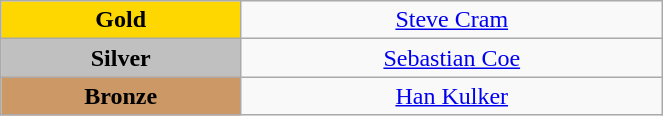<table class="wikitable" style="text-align:center; " width="35%">
<tr>
<td bgcolor="gold"><strong>Gold</strong></td>
<td><a href='#'>Steve Cram</a><br>  <small><em></em></small></td>
</tr>
<tr>
<td bgcolor="silver"><strong>Silver</strong></td>
<td><a href='#'>Sebastian Coe</a><br>  <small><em></em></small></td>
</tr>
<tr>
<td bgcolor="CC9966"><strong>Bronze</strong></td>
<td><a href='#'>Han Kulker</a><br>  <small><em></em></small></td>
</tr>
</table>
